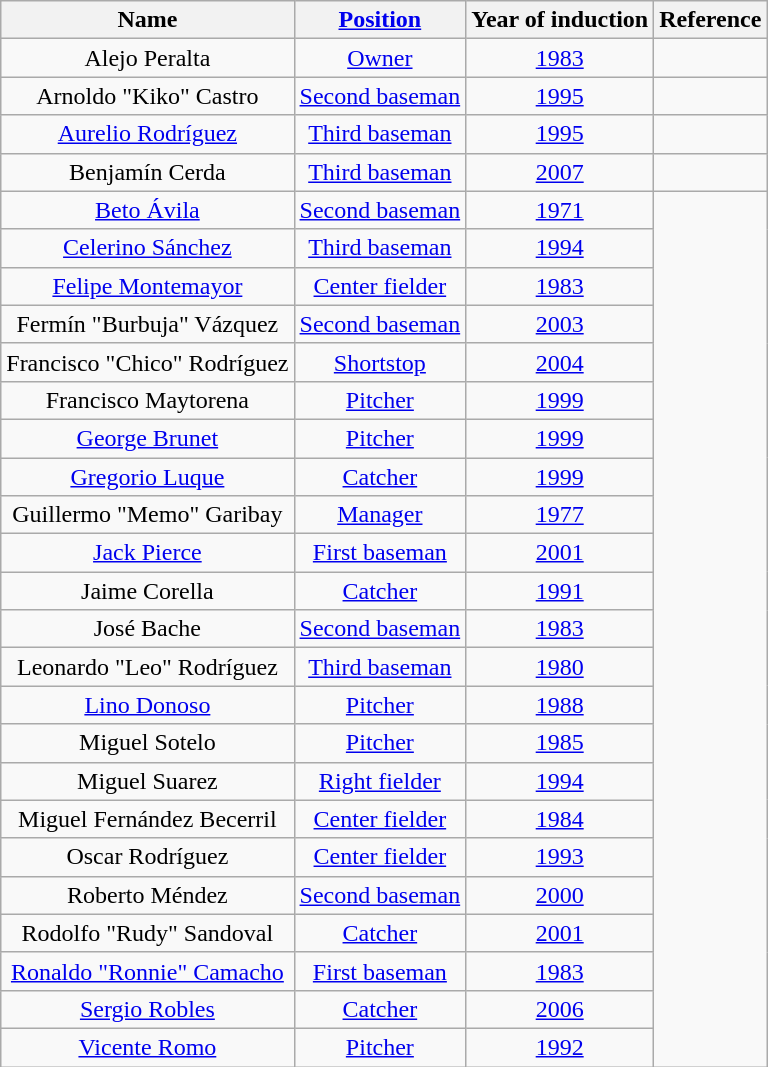<table class="wikitable sortable" style="text-align:center">
<tr>
<th>Name</th>
<th><a href='#'>Position</a></th>
<th>Year of induction</th>
<th>Reference</th>
</tr>
<tr>
<td>Alejo Peralta</td>
<td><a href='#'>Owner</a></td>
<td style="text-align:center;"><a href='#'>1983</a></td>
<td style="text-align:center;"></td>
</tr>
<tr>
<td>Arnoldo "Kiko" Castro</td>
<td><a href='#'>Second baseman</a></td>
<td style="text-align:center;"><a href='#'>1995</a></td>
<td style="text-align:center;"></td>
</tr>
<tr>
<td><a href='#'>Aurelio Rodríguez</a></td>
<td><a href='#'>Third baseman</a></td>
<td style="text-align:center;"><a href='#'>1995</a></td>
<td style="text-align:center;"></td>
</tr>
<tr>
<td>Benjamín Cerda</td>
<td><a href='#'>Third baseman</a></td>
<td style="text-align:center;"><a href='#'>2007</a></td>
<td style="text-align:center;"></td>
</tr>
<tr>
<td><a href='#'>Beto Ávila</a></td>
<td><a href='#'>Second baseman</a></td>
<td style="text-align:center;"><a href='#'>1971</a></td>
</tr>
<tr>
<td><a href='#'>Celerino Sánchez</a></td>
<td><a href='#'>Third baseman</a></td>
<td style="text-align:center;"><a href='#'>1994</a></td>
</tr>
<tr>
<td><a href='#'>Felipe Montemayor</a></td>
<td><a href='#'>Center fielder</a></td>
<td style="text-align:center;"><a href='#'>1983</a></td>
</tr>
<tr>
<td>Fermín "Burbuja" Vázquez</td>
<td><a href='#'>Second baseman</a></td>
<td style="text-align:center;"><a href='#'>2003</a></td>
</tr>
<tr>
<td>Francisco "Chico" Rodríguez</td>
<td><a href='#'>Shortstop</a></td>
<td style="text-align:center;"><a href='#'>2004</a></td>
</tr>
<tr>
<td>Francisco Maytorena</td>
<td><a href='#'>Pitcher</a></td>
<td style="text-align:center;"><a href='#'>1999</a></td>
</tr>
<tr>
<td><a href='#'>George Brunet</a></td>
<td><a href='#'>Pitcher</a></td>
<td style="text-align:center;"><a href='#'>1999</a></td>
</tr>
<tr>
<td><a href='#'>Gregorio Luque</a></td>
<td><a href='#'>Catcher</a></td>
<td style="text-align:center;"><a href='#'>1999</a></td>
</tr>
<tr>
<td>Guillermo "Memo" Garibay</td>
<td><a href='#'>Manager</a></td>
<td style="text-align:center;"><a href='#'>1977</a></td>
</tr>
<tr>
<td><a href='#'>Jack Pierce</a></td>
<td><a href='#'>First baseman</a></td>
<td style="text-align:center;"><a href='#'>2001</a></td>
</tr>
<tr>
<td>Jaime Corella</td>
<td><a href='#'>Catcher</a></td>
<td style="text-align:center;"><a href='#'>1991</a></td>
</tr>
<tr>
<td>José Bache</td>
<td><a href='#'>Second baseman</a></td>
<td style="text-align:center;"><a href='#'>1983</a></td>
</tr>
<tr>
<td>Leonardo "Leo" Rodríguez</td>
<td><a href='#'>Third baseman</a></td>
<td style="text-align:center;"><a href='#'>1980</a></td>
</tr>
<tr>
<td><a href='#'>Lino Donoso</a></td>
<td><a href='#'>Pitcher</a></td>
<td style="text-align:center;"><a href='#'>1988</a></td>
</tr>
<tr>
<td>Miguel Sotelo</td>
<td><a href='#'>Pitcher</a></td>
<td style="text-align:center;"><a href='#'>1985</a></td>
</tr>
<tr>
<td>Miguel Suarez</td>
<td><a href='#'>Right fielder</a></td>
<td style="text-align:center;"><a href='#'>1994</a></td>
</tr>
<tr>
<td>Miguel Fernández Becerril</td>
<td><a href='#'>Center fielder</a></td>
<td style="text-align:center;"><a href='#'>1984</a></td>
</tr>
<tr>
<td>Oscar Rodríguez</td>
<td><a href='#'>Center fielder</a></td>
<td style="text-align:center;"><a href='#'>1993</a></td>
</tr>
<tr>
<td>Roberto Méndez</td>
<td><a href='#'>Second baseman</a></td>
<td style="text-align:center;"><a href='#'>2000</a></td>
</tr>
<tr>
<td>Rodolfo "Rudy" Sandoval</td>
<td><a href='#'>Catcher</a></td>
<td style="text-align:center;"><a href='#'>2001</a></td>
</tr>
<tr>
<td><a href='#'>Ronaldo "Ronnie" Camacho</a></td>
<td><a href='#'>First baseman</a></td>
<td style="text-align:center;"><a href='#'>1983</a></td>
</tr>
<tr>
<td><a href='#'>Sergio Robles</a></td>
<td><a href='#'>Catcher</a></td>
<td style="text-align:center;"><a href='#'>2006</a></td>
</tr>
<tr>
<td><a href='#'>Vicente Romo</a></td>
<td><a href='#'>Pitcher</a></td>
<td style="text-align:center;"><a href='#'>1992</a></td>
</tr>
</table>
